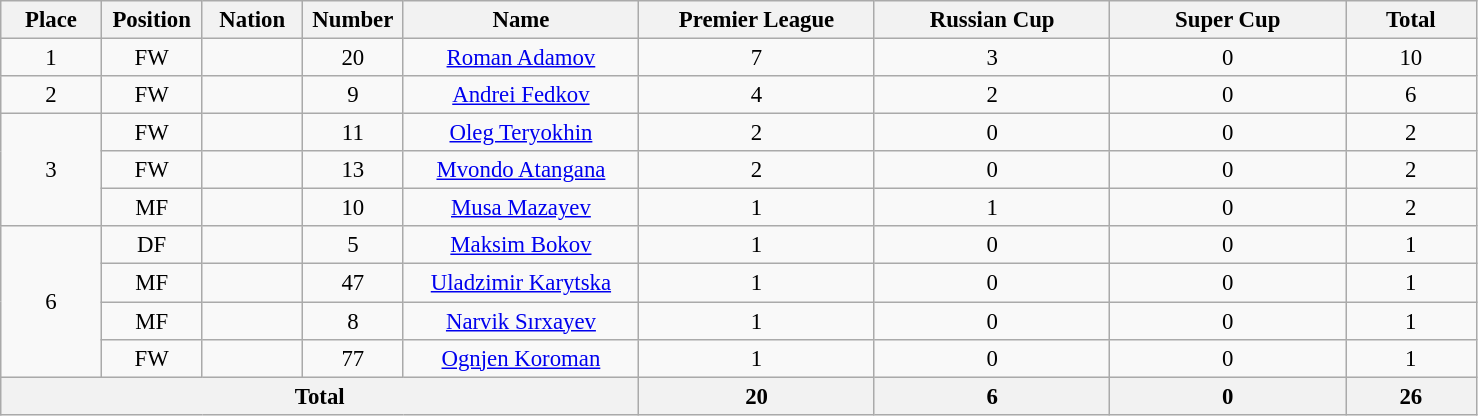<table class="wikitable" style="font-size: 95%; text-align: center;">
<tr>
<th width=60>Place</th>
<th width=60>Position</th>
<th width=60>Nation</th>
<th width=60>Number</th>
<th width=150>Name</th>
<th width=150>Premier League</th>
<th width=150>Russian Cup</th>
<th width=150>Super Cup</th>
<th width=80>Total</th>
</tr>
<tr>
<td>1</td>
<td>FW</td>
<td></td>
<td>20</td>
<td><a href='#'>Roman Adamov</a></td>
<td>7</td>
<td>3</td>
<td>0</td>
<td>10</td>
</tr>
<tr>
<td>2</td>
<td>FW</td>
<td></td>
<td>9</td>
<td><a href='#'>Andrei Fedkov</a></td>
<td>4</td>
<td>2</td>
<td>0</td>
<td>6</td>
</tr>
<tr>
<td rowspan="3">3</td>
<td>FW</td>
<td></td>
<td>11</td>
<td><a href='#'>Oleg Teryokhin</a></td>
<td>2</td>
<td>0</td>
<td>0</td>
<td>2</td>
</tr>
<tr>
<td>FW</td>
<td></td>
<td>13</td>
<td><a href='#'>Mvondo Atangana</a></td>
<td>2</td>
<td>0</td>
<td>0</td>
<td>2</td>
</tr>
<tr>
<td>MF</td>
<td></td>
<td>10</td>
<td><a href='#'>Musa Mazayev</a></td>
<td>1</td>
<td>1</td>
<td>0</td>
<td>2</td>
</tr>
<tr>
<td rowspan="4">6</td>
<td>DF</td>
<td></td>
<td>5</td>
<td><a href='#'>Maksim Bokov</a></td>
<td>1</td>
<td>0</td>
<td>0</td>
<td>1</td>
</tr>
<tr>
<td>MF</td>
<td></td>
<td>47</td>
<td><a href='#'>Uladzimir Karytska</a></td>
<td>1</td>
<td>0</td>
<td>0</td>
<td>1</td>
</tr>
<tr>
<td>MF</td>
<td></td>
<td>8</td>
<td><a href='#'>Narvik Sırxayev</a></td>
<td>1</td>
<td>0</td>
<td>0</td>
<td>1</td>
</tr>
<tr>
<td>FW</td>
<td></td>
<td>77</td>
<td><a href='#'>Ognjen Koroman</a></td>
<td>1</td>
<td>0</td>
<td>0</td>
<td>1</td>
</tr>
<tr>
<th colspan=5>Total</th>
<th>20</th>
<th>6</th>
<th>0</th>
<th>26</th>
</tr>
</table>
